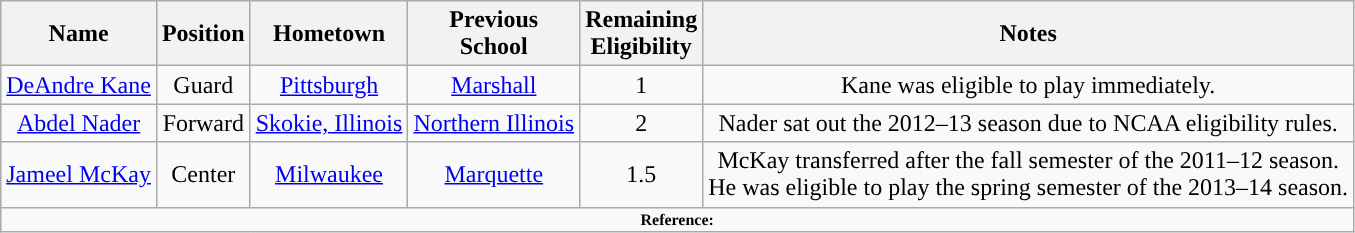<table class="wikitable" style="text-align: center">
<tr align=center>
<th>Name</th>
<th>Position</th>
<th>Hometown</th>
<th>Previous<br>School</th>
<th>Remaining<br>Eligibility</th>
<th>Notes</th>
</tr>
<tr>
<td><a href='#'>DeAndre Kane</a></td>
<td>Guard</td>
<td><a href='#'>Pittsburgh</a></td>
<td><a href='#'>Marshall</a></td>
<td>1</td>
<td>Kane was eligible to play immediately.</td>
</tr>
<tr>
<td><a href='#'>Abdel Nader</a></td>
<td>Forward</td>
<td><a href='#'>Skokie, Illinois</a></td>
<td><a href='#'>Northern Illinois</a></td>
<td>2</td>
<td>Nader sat out the 2012–13 season due to NCAA eligibility rules.</td>
</tr>
<tr>
<td><a href='#'>Jameel McKay</a></td>
<td>Center</td>
<td><a href='#'>Milwaukee</a></td>
<td><a href='#'>Marquette</a></td>
<td>1.5</td>
<td>McKay transferred after the fall semester of the 2011–12 season.<br>He was eligible to play the spring semester of the 2013–14 season.</td>
</tr>
<tr>
<td colspan="6"  style="font-size:8pt; text-align:center;"><strong>Reference:</strong></td>
</tr>
</table>
